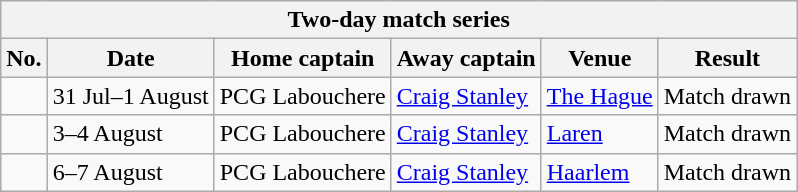<table class="wikitable">
<tr>
<th colspan="9">Two-day match series</th>
</tr>
<tr>
<th>No.</th>
<th>Date</th>
<th>Home captain</th>
<th>Away captain</th>
<th>Venue</th>
<th>Result</th>
</tr>
<tr>
<td></td>
<td>31 Jul–1 August</td>
<td>PCG Labouchere</td>
<td><a href='#'>Craig Stanley</a></td>
<td><a href='#'>The Hague</a></td>
<td>Match drawn</td>
</tr>
<tr>
<td></td>
<td>3–4 August</td>
<td>PCG Labouchere</td>
<td><a href='#'>Craig Stanley</a></td>
<td><a href='#'>Laren</a></td>
<td>Match drawn</td>
</tr>
<tr>
<td></td>
<td>6–7 August</td>
<td>PCG Labouchere</td>
<td><a href='#'>Craig Stanley</a></td>
<td><a href='#'>Haarlem</a></td>
<td>Match drawn</td>
</tr>
</table>
